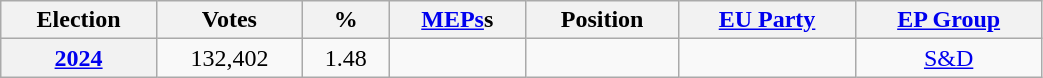<table class=wikitable style="text-align: right;" width=55%>
<tr>
<th>Election</th>
<th>Votes</th>
<th>%</th>
<th><a href='#'>MEPs</a>s</th>
<th>Position</th>
<th><a href='#'>EU Party</a></th>
<th><a href='#'>EP Group</a></th>
</tr>
<tr style="text-align:center;">
<th><a href='#'>2024</a></th>
<td>132,402</td>
<td>1.48</td>
<td></td>
<td></td>
<td></td>
<td><a href='#'>S&D</a></td>
</tr>
</table>
